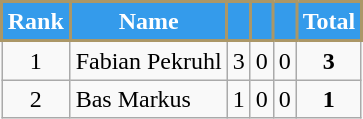<table class="wikitable" style="text-align:center">
<tr>
<th style="background:#349beb; color:#fff; border:2px solid #ab9767;" scope="col">Rank</th>
<th style="background:#349beb; color:#fff; border:2px solid #ab9767;" scope="col">Name</th>
<th style="background:#349beb; color:#fff; border:2px solid #ab9767;" scope="col"></th>
<th style="background:#349beb; color:#fff; border:2px solid #ab9767;" scope="col"></th>
<th style="background:#349beb; color:#fff; border:2px solid #ab9767;" scope="col"></th>
<th style="background:#349beb; color:#fff; border:2px solid #ab9767;" scope="col"><strong>Total</strong></th>
</tr>
<tr>
<td>1</td>
<td align="left"> Fabian Pekruhl</td>
<td>3</td>
<td>0</td>
<td>0</td>
<td><strong>3</strong></td>
</tr>
<tr>
<td>2</td>
<td align="left"> Bas Markus</td>
<td>1</td>
<td>0</td>
<td>0</td>
<td><strong>1</strong></td>
</tr>
</table>
